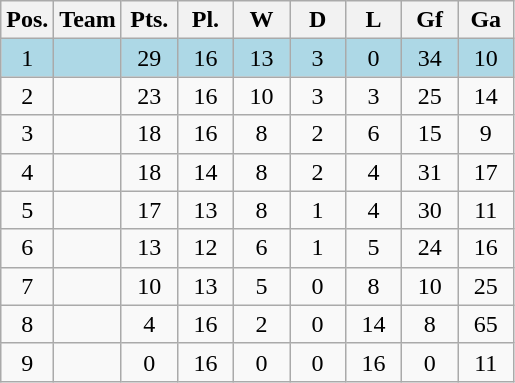<table class ="wikitable" style= "text-align:center">
<tr>
<th>Pos.</th>
<th>Team</th>
<th width=30px>Pts.</th>
<th width=30px>Pl.</th>
<th width=30px>W</th>
<th width=30px>D</th>
<th width=30px>L</th>
<th width=30px>Gf</th>
<th width=30px>Ga</th>
</tr>
<tr bgcolor= lightblue>
<td>1</td>
<td></td>
<td>29</td>
<td>16</td>
<td>13</td>
<td>3</td>
<td>0</td>
<td>34</td>
<td>10</td>
</tr>
<tr>
<td>2</td>
<td></td>
<td>23</td>
<td>16</td>
<td>10</td>
<td>3</td>
<td>3</td>
<td>25</td>
<td>14</td>
</tr>
<tr>
<td>3</td>
<td></td>
<td>18</td>
<td>16</td>
<td>8</td>
<td>2</td>
<td>6</td>
<td>15</td>
<td>9</td>
</tr>
<tr>
<td>4</td>
<td></td>
<td>18</td>
<td>14</td>
<td>8</td>
<td>2</td>
<td>4</td>
<td>31</td>
<td>17</td>
</tr>
<tr>
<td>5</td>
<td></td>
<td>17</td>
<td>13</td>
<td>8</td>
<td>1</td>
<td>4</td>
<td>30</td>
<td>11</td>
</tr>
<tr>
<td>6</td>
<td></td>
<td>13</td>
<td>12</td>
<td>6</td>
<td>1</td>
<td>5</td>
<td>24</td>
<td>16</td>
</tr>
<tr>
<td>7</td>
<td></td>
<td>10</td>
<td>13</td>
<td>5</td>
<td>0</td>
<td>8</td>
<td>10</td>
<td>25</td>
</tr>
<tr>
<td>8</td>
<td></td>
<td>4</td>
<td>16</td>
<td>2</td>
<td>0</td>
<td>14</td>
<td>8</td>
<td>65</td>
</tr>
<tr>
<td>9</td>
<td></td>
<td>0</td>
<td>16</td>
<td>0</td>
<td>0</td>
<td>16</td>
<td>0</td>
<td>11</td>
</tr>
</table>
